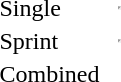<table>
<tr>
<td>Single<br></td>
<td></td>
<td></td>
<td><hr></td>
</tr>
<tr>
<td>Sprint<br></td>
<td></td>
<td></td>
<td><hr></td>
</tr>
<tr>
<td>Combined<br></td>
<td></td>
<td></td>
<td></td>
</tr>
</table>
